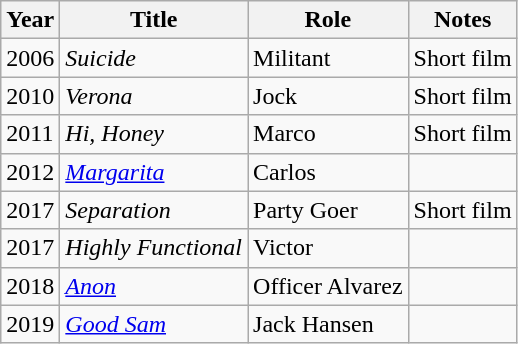<table class="wikitable sortable">
<tr>
<th>Year</th>
<th>Title</th>
<th>Role</th>
<th class="unsortable">Notes</th>
</tr>
<tr>
<td>2006</td>
<td><em>Suicide</em></td>
<td>Militant</td>
<td>Short film</td>
</tr>
<tr>
<td>2010</td>
<td><em>Verona</em></td>
<td>Jock</td>
<td>Short film</td>
</tr>
<tr>
<td>2011</td>
<td><em>Hi, Honey</em></td>
<td>Marco</td>
<td>Short film</td>
</tr>
<tr>
<td>2012</td>
<td><em><a href='#'>Margarita</a></em></td>
<td>Carlos</td>
<td></td>
</tr>
<tr>
<td>2017</td>
<td><em>Separation</em></td>
<td>Party Goer</td>
<td>Short film</td>
</tr>
<tr>
<td>2017</td>
<td><em>Highly Functional</em></td>
<td>Victor</td>
<td></td>
</tr>
<tr>
<td>2018</td>
<td><em><a href='#'>Anon</a></em></td>
<td>Officer Alvarez</td>
<td></td>
</tr>
<tr>
<td>2019</td>
<td><em><a href='#'>Good Sam</a></em></td>
<td>Jack Hansen</td>
<td></td>
</tr>
</table>
